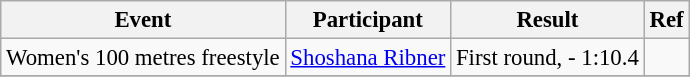<table class="wikitable" style="font-size: 95%;">
<tr>
<th>Event</th>
<th>Participant</th>
<th>Result</th>
<th>Ref</th>
</tr>
<tr>
<td>Women's 100 metres freestyle</td>
<td><a href='#'>Shoshana Ribner</a></td>
<td>First round, - 1:10.4</td>
<td></td>
</tr>
<tr>
</tr>
</table>
